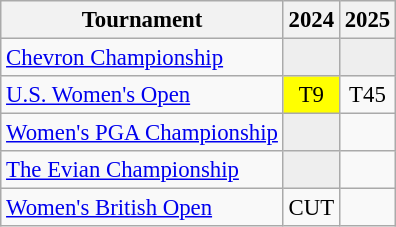<table class="wikitable" style="font-size:95%;text-align:center;">
<tr>
<th>Tournament</th>
<th>2024</th>
<th>2025</th>
</tr>
<tr>
<td align=left><a href='#'>Chevron Championship</a></td>
<td style="background:#eeeeee;"></td>
<td style="background:#eeeeee;"></td>
</tr>
<tr>
<td align=left><a href='#'>U.S. Women's Open</a></td>
<td style="background:yellow;">T9</td>
<td>T45</td>
</tr>
<tr>
<td align=left><a href='#'>Women's PGA Championship</a></td>
<td style="background:#eeeeee;"></td>
<td></td>
</tr>
<tr>
<td align=left><a href='#'>The Evian Championship</a></td>
<td style="background:#eeeeee;"></td>
<td></td>
</tr>
<tr>
<td align=left><a href='#'>Women's British Open</a></td>
<td>CUT</td>
<td></td>
</tr>
</table>
